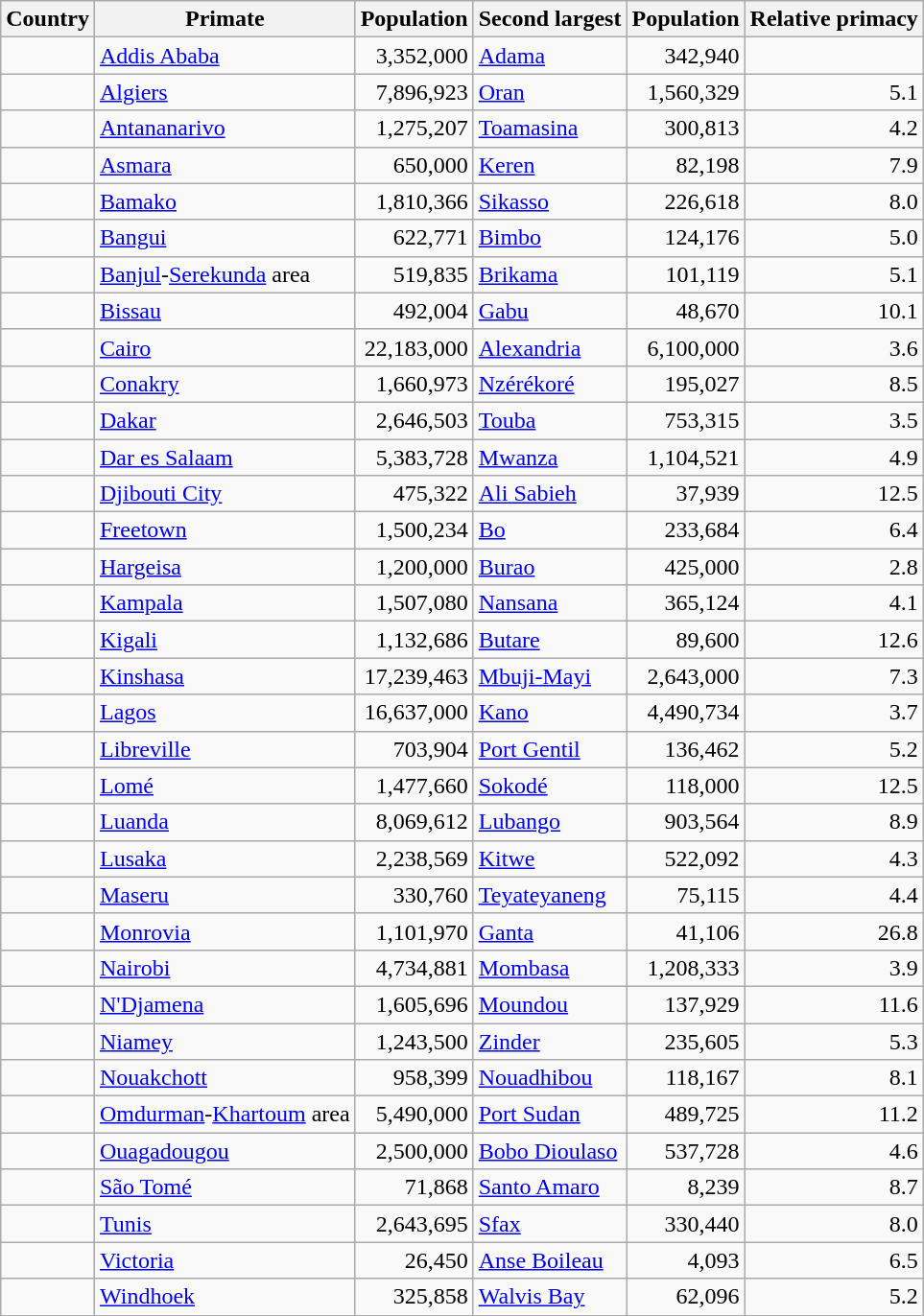<table class="wikitable sortable" style="text-align: right;">
<tr style="vertical-align: bottom;">
<th text-align: left;">Country</th>
<th text-align: left;">Primate</th>
<th text-align: right;">Population</th>
<th text-align: left;">Second largest</th>
<th text-align: right;">Population</th>
<th text-align: right;">Relative primacy</th>
</tr>
<tr>
<td align=left></td>
<td align=left><a href='#'>Addis Ababa</a></td>
<td>3,352,000</td>
<td align=left><a href='#'>Adama</a></td>
<td>342,940</td>
<td></td>
</tr>
<tr>
<td align=left></td>
<td align=left><a href='#'>Algiers</a></td>
<td>7,896,923</td>
<td align=left><a href='#'>Oran</a></td>
<td>1,560,329</td>
<td>5.1</td>
</tr>
<tr>
<td align=left></td>
<td align=left><a href='#'>Antananarivo</a></td>
<td>1,275,207</td>
<td align=left><a href='#'>Toamasina</a></td>
<td>300,813</td>
<td>4.2</td>
</tr>
<tr>
<td align=left></td>
<td align=left><a href='#'>Asmara</a></td>
<td>650,000</td>
<td align=left><a href='#'>Keren</a></td>
<td>82,198</td>
<td>7.9</td>
</tr>
<tr>
<td align=left></td>
<td align=left><a href='#'>Bamako</a></td>
<td>1,810,366</td>
<td align=left><a href='#'>Sikasso</a></td>
<td>226,618</td>
<td>8.0</td>
</tr>
<tr>
<td align=left></td>
<td align=left><a href='#'>Bangui</a></td>
<td>622,771</td>
<td align=left><a href='#'>Bimbo</a></td>
<td>124,176</td>
<td>5.0</td>
</tr>
<tr>
<td align=left></td>
<td align=left><a href='#'>Banjul</a>-<a href='#'>Serekunda</a> area</td>
<td>519,835</td>
<td align=left><a href='#'>Brikama</a></td>
<td>101,119</td>
<td>5.1</td>
</tr>
<tr>
<td align=left></td>
<td align=left><a href='#'>Bissau</a></td>
<td>492,004</td>
<td align=left><a href='#'>Gabu</a></td>
<td>48,670</td>
<td>10.1</td>
</tr>
<tr>
<td align=left></td>
<td align=left><a href='#'>Cairo</a></td>
<td>22,183,000</td>
<td align=left><a href='#'>Alexandria</a></td>
<td>6,100,000</td>
<td>3.6</td>
</tr>
<tr>
<td align=left></td>
<td align=left><a href='#'>Conakry</a></td>
<td>1,660,973</td>
<td align=left><a href='#'>Nzérékoré</a></td>
<td>195,027</td>
<td>8.5</td>
</tr>
<tr>
<td align=left></td>
<td align=left><a href='#'>Dakar</a></td>
<td>2,646,503</td>
<td align=left><a href='#'>Touba</a></td>
<td>753,315</td>
<td>3.5</td>
</tr>
<tr>
<td align=left></td>
<td align=left><a href='#'>Dar es Salaam</a></td>
<td>5,383,728</td>
<td align=left><a href='#'>Mwanza</a></td>
<td>1,104,521</td>
<td>4.9</td>
</tr>
<tr>
<td align=left></td>
<td align=left><a href='#'>Djibouti City</a></td>
<td>475,322</td>
<td align=left><a href='#'>Ali Sabieh</a></td>
<td>37,939</td>
<td>12.5</td>
</tr>
<tr>
<td align=left></td>
<td align=left><a href='#'>Freetown</a></td>
<td>1,500,234</td>
<td align=left><a href='#'>Bo</a></td>
<td>233,684</td>
<td>6.4</td>
</tr>
<tr>
<td align=left><em></em></td>
<td align=left><a href='#'>Hargeisa</a></td>
<td>1,200,000</td>
<td align=left><a href='#'>Burao</a></td>
<td>425,000</td>
<td>2.8</td>
</tr>
<tr>
<td align=left></td>
<td align=left><a href='#'>Kampala</a></td>
<td>1,507,080</td>
<td align=left><a href='#'>Nansana</a></td>
<td>365,124</td>
<td>4.1</td>
</tr>
<tr>
<td align=left></td>
<td align=left><a href='#'>Kigali</a></td>
<td>1,132,686</td>
<td align=left><a href='#'>Butare</a></td>
<td>89,600</td>
<td>12.6</td>
</tr>
<tr>
<td align=left></td>
<td align=left><a href='#'>Kinshasa</a></td>
<td>17,239,463</td>
<td align=left><a href='#'>Mbuji-Mayi</a></td>
<td>2,643,000</td>
<td>7.3</td>
</tr>
<tr>
<td align=left></td>
<td align=left><a href='#'>Lagos</a></td>
<td>16,637,000</td>
<td align=left><a href='#'>Kano</a></td>
<td>4,490,734</td>
<td>3.7</td>
</tr>
<tr>
<td align=left></td>
<td align=left><a href='#'>Libreville</a></td>
<td>703,904</td>
<td align=left><a href='#'>Port Gentil</a></td>
<td>136,462</td>
<td>5.2</td>
</tr>
<tr>
<td align=left></td>
<td align=left><a href='#'>Lomé</a></td>
<td>1,477,660</td>
<td align=left><a href='#'>Sokodé</a></td>
<td>118,000</td>
<td>12.5</td>
</tr>
<tr>
<td align=left></td>
<td align=left><a href='#'>Luanda</a></td>
<td>8,069,612</td>
<td align=left><a href='#'>Lubango</a></td>
<td>903,564</td>
<td>8.9</td>
</tr>
<tr>
<td align=left></td>
<td align=left><a href='#'>Lusaka</a></td>
<td>2,238,569</td>
<td align=left><a href='#'>Kitwe</a></td>
<td>522,092</td>
<td>4.3</td>
</tr>
<tr>
<td align=left></td>
<td align=left><a href='#'>Maseru</a></td>
<td>330,760</td>
<td align=left><a href='#'>Teyateyaneng</a></td>
<td>75,115</td>
<td>4.4</td>
</tr>
<tr>
<td align=left></td>
<td align=left><a href='#'>Monrovia</a></td>
<td>1,101,970</td>
<td align=left><a href='#'>Ganta</a></td>
<td>41,106</td>
<td>26.8</td>
</tr>
<tr>
<td align=left></td>
<td align=left><a href='#'>Nairobi</a></td>
<td>4,734,881</td>
<td align=left><a href='#'>Mombasa</a></td>
<td>1,208,333</td>
<td>3.9</td>
</tr>
<tr>
<td align=left></td>
<td align=left><a href='#'>N'Djamena</a></td>
<td>1,605,696</td>
<td align=left><a href='#'>Moundou</a></td>
<td>137,929</td>
<td>11.6</td>
</tr>
<tr>
<td align=left></td>
<td align=left><a href='#'>Niamey</a></td>
<td>1,243,500</td>
<td align=left><a href='#'>Zinder</a></td>
<td>235,605</td>
<td>5.3</td>
</tr>
<tr>
<td align=left></td>
<td align=left><a href='#'>Nouakchott</a></td>
<td>958,399</td>
<td align=left><a href='#'>Nouadhibou</a></td>
<td>118,167</td>
<td>8.1</td>
</tr>
<tr>
<td align=left></td>
<td align=left><a href='#'>Omdurman</a>-<a href='#'>Khartoum</a> area</td>
<td>5,490,000</td>
<td align=left><a href='#'>Port Sudan</a></td>
<td>489,725</td>
<td>11.2</td>
</tr>
<tr>
<td align=left></td>
<td align=left><a href='#'>Ouagadougou</a></td>
<td>2,500,000</td>
<td align=left><a href='#'>Bobo Dioulaso</a></td>
<td>537,728</td>
<td>4.6</td>
</tr>
<tr>
<td align=left></td>
<td align=left><a href='#'>São Tomé</a></td>
<td>71,868</td>
<td align=left><a href='#'>Santo Amaro</a></td>
<td>8,239</td>
<td>8.7</td>
</tr>
<tr>
<td align=left></td>
<td align=left><a href='#'>Tunis</a></td>
<td>2,643,695</td>
<td align=left><a href='#'>Sfax</a></td>
<td>330,440</td>
<td>8.0</td>
</tr>
<tr>
<td align=left></td>
<td align=left><a href='#'>Victoria</a></td>
<td>26,450</td>
<td align=left><a href='#'>Anse Boileau</a></td>
<td>4,093</td>
<td>6.5</td>
</tr>
<tr>
<td align=left></td>
<td align=left><a href='#'>Windhoek</a></td>
<td>325,858</td>
<td align=left><a href='#'>Walvis Bay</a></td>
<td>62,096</td>
<td>5.2</td>
</tr>
</table>
